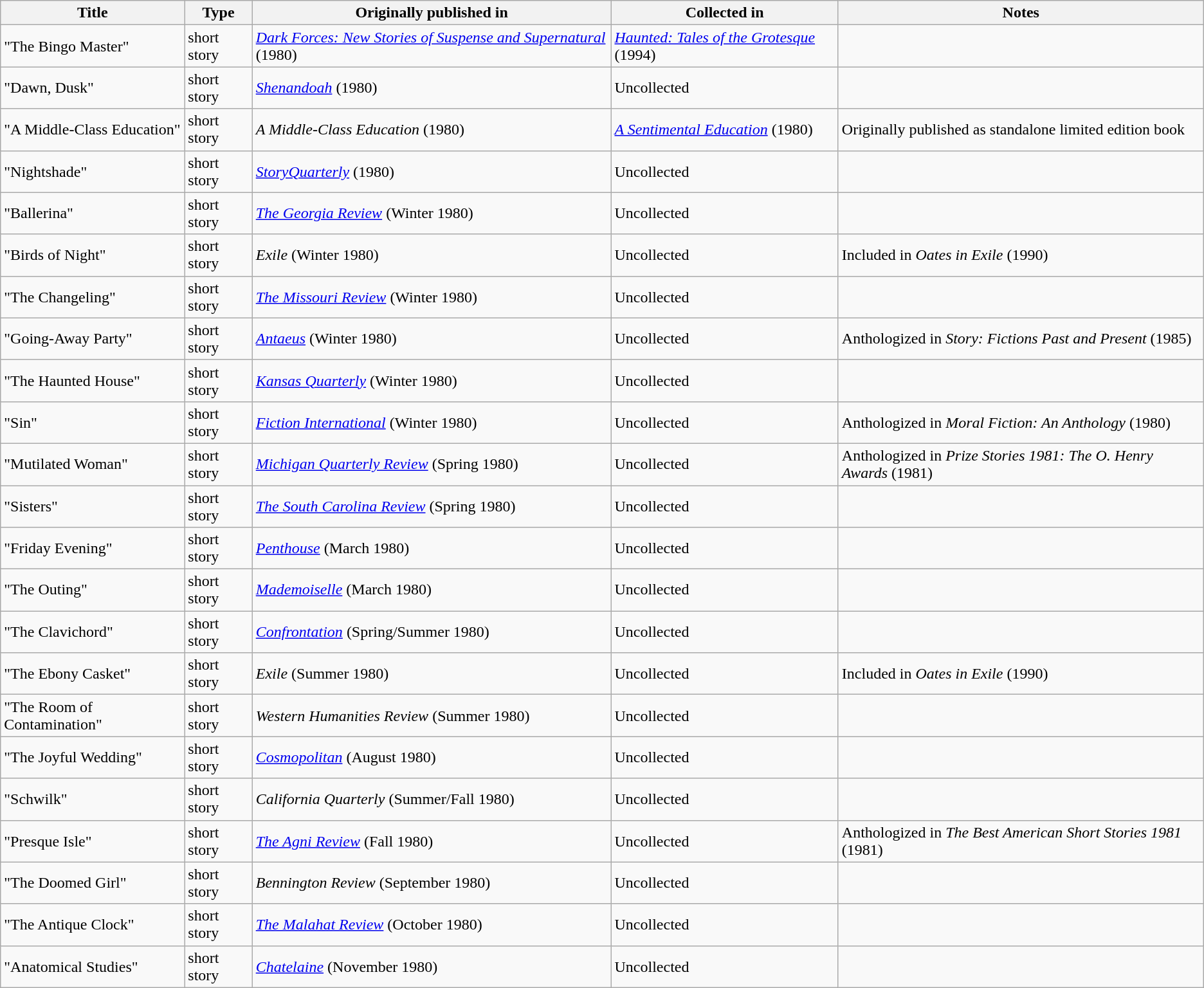<table class="wikitable">
<tr>
<th>Title</th>
<th>Type</th>
<th>Originally published in</th>
<th>Collected in</th>
<th>Notes</th>
</tr>
<tr>
<td>"The Bingo Master"</td>
<td>short story</td>
<td><em><a href='#'>Dark Forces: New Stories of Suspense and Supernatural</a></em> (1980)</td>
<td><em><a href='#'>Haunted: Tales of the Grotesque</a></em> (1994)</td>
<td></td>
</tr>
<tr>
<td>"Dawn, Dusk"</td>
<td>short story</td>
<td><em><a href='#'>Shenandoah</a></em> (1980)</td>
<td>Uncollected</td>
<td></td>
</tr>
<tr>
<td>"A Middle-Class Education"</td>
<td>short story</td>
<td><em>A Middle-Class Education</em> (1980)</td>
<td><em><a href='#'>A Sentimental Education</a></em> (1980)</td>
<td>Originally published as standalone limited edition book</td>
</tr>
<tr>
<td>"Nightshade"</td>
<td>short story</td>
<td><em><a href='#'>StoryQuarterly</a></em> (1980)</td>
<td>Uncollected</td>
<td></td>
</tr>
<tr>
<td>"Ballerina"</td>
<td>short story</td>
<td><em><a href='#'>The Georgia Review</a></em> (Winter 1980)</td>
<td>Uncollected</td>
<td></td>
</tr>
<tr>
<td>"Birds of Night"</td>
<td>short story</td>
<td><em>Exile</em> (Winter 1980)</td>
<td>Uncollected</td>
<td>Included in <em>Oates in Exile</em> (1990)</td>
</tr>
<tr>
<td>"The Changeling"</td>
<td>short story</td>
<td><em><a href='#'>The Missouri Review</a></em> (Winter 1980)</td>
<td>Uncollected</td>
<td></td>
</tr>
<tr>
<td>"Going-Away Party"</td>
<td>short story</td>
<td><em><a href='#'>Antaeus</a></em> (Winter 1980)</td>
<td>Uncollected</td>
<td>Anthologized in <em>Story: Fictions Past and Present</em> (1985)</td>
</tr>
<tr>
<td>"The Haunted House"</td>
<td>short story</td>
<td><em><a href='#'>Kansas Quarterly</a></em> (Winter 1980)</td>
<td>Uncollected</td>
<td></td>
</tr>
<tr>
<td>"Sin"</td>
<td>short story</td>
<td><em><a href='#'>Fiction International</a></em> (Winter 1980)</td>
<td>Uncollected</td>
<td>Anthologized in <em>Moral Fiction: An Anthology</em> (1980)</td>
</tr>
<tr>
<td>"Mutilated Woman"</td>
<td>short story</td>
<td><em><a href='#'>Michigan Quarterly Review</a></em> (Spring 1980)</td>
<td>Uncollected</td>
<td>Anthologized in <em>Prize Stories 1981: The O. Henry Awards</em> (1981)</td>
</tr>
<tr>
<td>"Sisters"</td>
<td>short story</td>
<td><em><a href='#'>The South Carolina Review</a></em> (Spring 1980)</td>
<td>Uncollected</td>
<td></td>
</tr>
<tr>
<td>"Friday Evening"</td>
<td>short story</td>
<td><em><a href='#'>Penthouse</a></em> (March 1980)</td>
<td>Uncollected</td>
<td></td>
</tr>
<tr>
<td>"The Outing"</td>
<td>short story</td>
<td><em><a href='#'>Mademoiselle</a></em> (March 1980)</td>
<td>Uncollected</td>
<td></td>
</tr>
<tr>
<td>"The Clavichord"</td>
<td>short story</td>
<td><em><a href='#'>Confrontation</a></em> (Spring/Summer 1980)</td>
<td>Uncollected</td>
<td></td>
</tr>
<tr>
<td>"The Ebony Casket"</td>
<td>short story</td>
<td><em>Exile</em> (Summer 1980)</td>
<td>Uncollected</td>
<td>Included in <em>Oates in Exile</em> (1990)</td>
</tr>
<tr>
<td>"The Room of Contamination"</td>
<td>short story</td>
<td><em>Western Humanities Review</em> (Summer 1980)</td>
<td>Uncollected</td>
<td></td>
</tr>
<tr>
<td>"The Joyful Wedding"</td>
<td>short story</td>
<td><em><a href='#'>Cosmopolitan</a></em> (August 1980)</td>
<td>Uncollected</td>
<td></td>
</tr>
<tr>
<td>"Schwilk"</td>
<td>short story</td>
<td><em>California Quarterly</em> (Summer/Fall 1980)</td>
<td>Uncollected</td>
<td></td>
</tr>
<tr>
<td>"Presque Isle"</td>
<td>short story</td>
<td><em><a href='#'>The Agni Review</a></em> (Fall 1980)</td>
<td>Uncollected</td>
<td>Anthologized in <em>The Best American Short Stories 1981</em> (1981)</td>
</tr>
<tr>
<td>"The Doomed Girl"</td>
<td>short story</td>
<td><em>Bennington Review</em> (September 1980)</td>
<td>Uncollected</td>
<td></td>
</tr>
<tr>
<td>"The Antique Clock"</td>
<td>short story</td>
<td><em><a href='#'>The Malahat Review</a></em> (October 1980)</td>
<td>Uncollected</td>
<td></td>
</tr>
<tr>
<td>"Anatomical Studies"</td>
<td>short story</td>
<td><em><a href='#'>Chatelaine</a></em> (November 1980)</td>
<td>Uncollected</td>
<td></td>
</tr>
</table>
